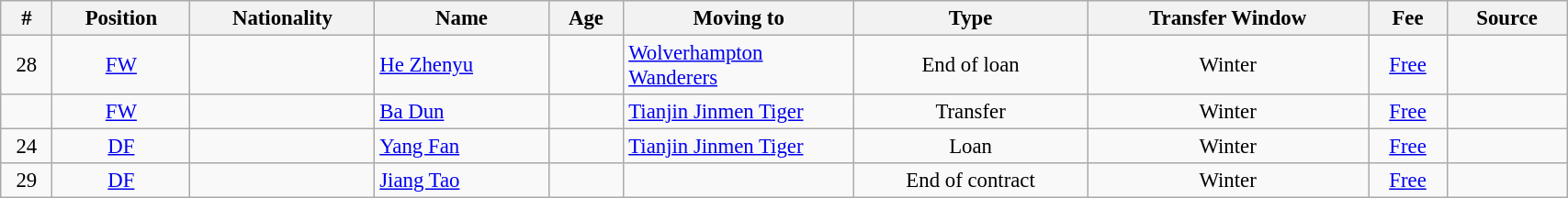<table class="wikitable sortable" style="width:90%; text-align:center; font-size:95%;">
<tr>
<th>#</th>
<th>Position</th>
<th>Nationality</th>
<th>Name</th>
<th>Age</th>
<th style="width: 160px;">Moving to</th>
<th>Type</th>
<th>Transfer Window</th>
<th>Fee</th>
<th>Source</th>
</tr>
<tr>
<td>28</td>
<td><a href='#'>FW</a></td>
<td></td>
<td style="text-align: left;"><a href='#'>He Zhenyu</a></td>
<td></td>
<td style="text-align: left;"> <a href='#'>Wolverhampton Wanderers</a></td>
<td>End of loan</td>
<td>Winter</td>
<td><a href='#'>Free</a></td>
<td></td>
</tr>
<tr>
<td></td>
<td><a href='#'>FW</a></td>
<td></td>
<td style="text-align: left;"><a href='#'>Ba Dun</a></td>
<td></td>
<td style="text-align: left;"> <a href='#'>Tianjin Jinmen Tiger</a></td>
<td>Transfer</td>
<td>Winter</td>
<td><a href='#'>Free</a></td>
<td></td>
</tr>
<tr>
<td>24</td>
<td><a href='#'>DF</a></td>
<td></td>
<td style="text-align: left;"><a href='#'>Yang Fan</a></td>
<td></td>
<td style="text-align: left;"> <a href='#'>Tianjin Jinmen Tiger</a></td>
<td>Loan</td>
<td>Winter</td>
<td><a href='#'>Free</a></td>
<td></td>
</tr>
<tr>
<td>29</td>
<td><a href='#'>DF</a></td>
<td></td>
<td style="text-align: left;"><a href='#'>Jiang Tao</a></td>
<td></td>
<td style="text-align: left;"></td>
<td>End of contract</td>
<td>Winter</td>
<td><a href='#'>Free</a></td>
<td></td>
</tr>
</table>
